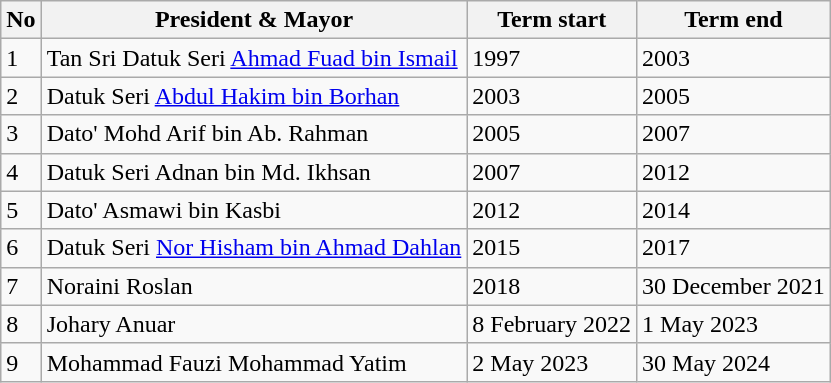<table class="wikitable">
<tr>
<th>No</th>
<th>President & Mayor</th>
<th>Term start</th>
<th>Term end</th>
</tr>
<tr>
<td>1</td>
<td>Tan Sri Datuk Seri <a href='#'>Ahmad Fuad bin Ismail</a></td>
<td>1997</td>
<td>2003</td>
</tr>
<tr>
<td>2</td>
<td>Datuk Seri <a href='#'>Abdul Hakim bin Borhan</a></td>
<td>2003</td>
<td>2005</td>
</tr>
<tr>
<td>3</td>
<td>Dato' Mohd Arif bin Ab. Rahman</td>
<td>2005</td>
<td>2007</td>
</tr>
<tr>
<td>4</td>
<td>Datuk Seri Adnan bin Md. Ikhsan</td>
<td>2007</td>
<td>2012</td>
</tr>
<tr>
<td>5</td>
<td>Dato' Asmawi bin Kasbi</td>
<td>2012</td>
<td>2014</td>
</tr>
<tr>
<td>6</td>
<td>Datuk Seri <a href='#'>Nor Hisham bin Ahmad Dahlan</a></td>
<td>2015</td>
<td>2017</td>
</tr>
<tr>
<td>7</td>
<td>Noraini Roslan</td>
<td>2018</td>
<td>30 December 2021</td>
</tr>
<tr>
<td>8</td>
<td>Johary Anuar</td>
<td>8 February 2022</td>
<td>1 May 2023</td>
</tr>
<tr>
<td>9</td>
<td>Mohammad Fauzi Mohammad Yatim</td>
<td>2 May 2023</td>
<td>30 May 2024</td>
</tr>
</table>
